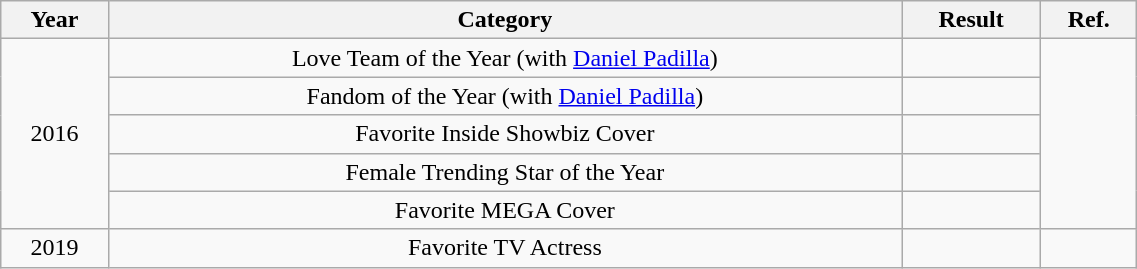<table class="wikitable sortable"  style="text-align:center; width:60%;">
<tr>
<th>Year</th>
<th>Category</th>
<th>Result</th>
<th>Ref.</th>
</tr>
<tr>
<td rowspan="5">2016</td>
<td>Love Team of the Year (with <a href='#'>Daniel Padilla</a>)</td>
<td></td>
<td rowspan="5"></td>
</tr>
<tr>
<td>Fandom of the Year (with <a href='#'>Daniel Padilla</a>)</td>
<td></td>
</tr>
<tr>
<td>Favorite Inside Showbiz Cover</td>
<td></td>
</tr>
<tr>
<td>Female Trending Star of the Year</td>
<td></td>
</tr>
<tr>
<td>Favorite MEGA Cover</td>
<td></td>
</tr>
<tr>
<td>2019</td>
<td>Favorite TV Actress</td>
<td></td>
<td></td>
</tr>
</table>
